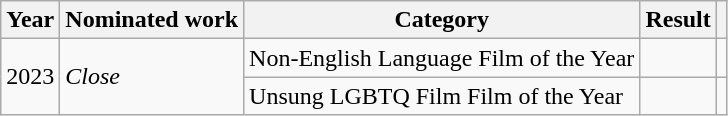<table class="wikitable sortable">
<tr>
<th>Year</th>
<th>Nominated work</th>
<th>Category</th>
<th>Result</th>
<th class="unsortable"></th>
</tr>
<tr>
<td rowspan="2">2023</td>
<td rowspan="2"><em>Close</em></td>
<td>Non-English Language Film of the Year</td>
<td></td>
<td></td>
</tr>
<tr>
<td>Unsung LGBTQ Film Film of the Year</td>
<td></td>
<td></td>
</tr>
</table>
